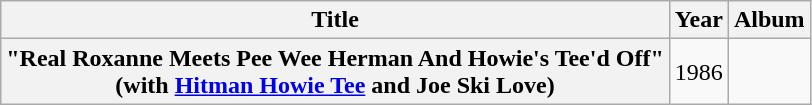<table class="wikitable plainrowheaders" style="text-align:center;">
<tr>
<th scope="col">Title</th>
<th scope="col">Year</th>
<th scope="col">Album</th>
</tr>
<tr>
<th scope="row">"Real Roxanne Meets Pee Wee Herman And Howie's Tee'd Off"<br><span>(with <a href='#'>Hitman Howie Tee</a> and Joe Ski Love)</span></th>
<td>1986</td>
<td></td>
</tr>
</table>
